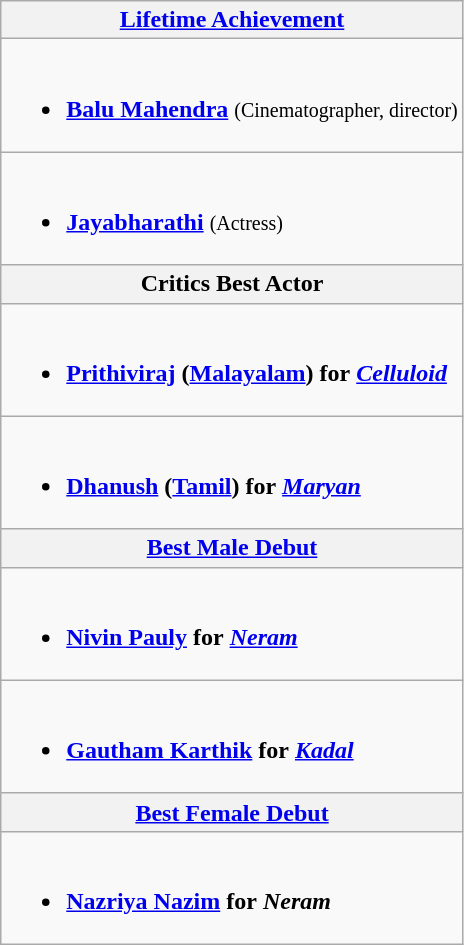<table class="wikitable">
<tr>
<th colspan=2><a href='#'>Lifetime Achievement</a></th>
</tr>
<tr>
<td colspan=2><br><ul><li><strong><a href='#'>Balu Mahendra</a></strong> <small>(Cinematographer, director)</small></li></ul></td>
</tr>
<tr>
<td colspan=2><br><ul><li><strong><a href='#'>Jayabharathi</a></strong> <small>(Actress)</small></li></ul></td>
</tr>
<tr>
<th colspan=2><strong>Critics Best Actor</strong></th>
</tr>
<tr>
<td colspan="2"><br><ul><li><strong><a href='#'>Prithiviraj</a> (<a href='#'>Malayalam</a>) for</strong> <strong><em><a href='#'>Celluloid</a></em></strong></li></ul></td>
</tr>
<tr>
<td colspan="2"><br><ul><li><strong><a href='#'>Dhanush</a> (<a href='#'>Tamil</a>) for</strong> <strong><em><a href='#'>Maryan</a></em></strong></li></ul></td>
</tr>
<tr>
<th colspan=2><a href='#'><strong>Best Male Debut</strong></a></th>
</tr>
<tr>
<td colspan=2><br><ul><li><strong><a href='#'>Nivin Pauly</a> for</strong> <strong><em><a href='#'>Neram</a></em></strong></li></ul></td>
</tr>
<tr>
<td colspan=2><br><ul><li><strong><a href='#'>Gautham Karthik</a> for</strong> <strong><em><a href='#'>Kadal</a></em></strong></li></ul></td>
</tr>
<tr>
<th colspan=2><a href='#'><strong>Best Female Debut</strong></a></th>
</tr>
<tr>
<td colspan=2><br><ul><li><strong><a href='#'>Nazriya Nazim</a> for</strong> <strong><em>Neram</em></strong></li></ul></td>
</tr>
</table>
